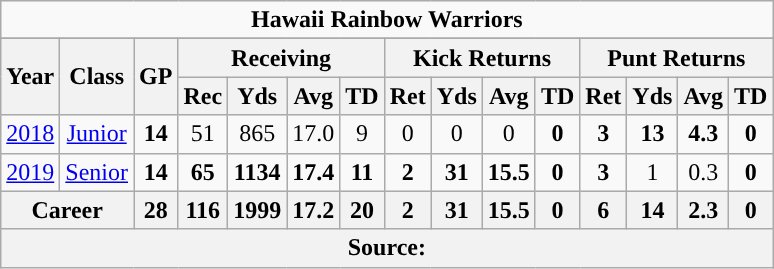<table class="wikitable" style="text-align:center;">
<tr>
<td ! colspan="26"><strong>Hawaii Rainbow Warriors</strong></td>
</tr>
<tr>
</tr>
<tr align="center">
</tr>
<tr>
<th rowspan="2">Year</th>
<th rowspan="2">Class</th>
<th rowspan="2">GP</th>
<th colspan="4">Receiving</th>
<th colspan="4">Kick Returns</th>
<th colspan="4">Punt Returns</th>
</tr>
<tr>
<th>Rec</th>
<th>Yds</th>
<th>Avg</th>
<th>TD</th>
<th>Ret</th>
<th>Yds</th>
<th>Avg</th>
<th>TD</th>
<th>Ret</th>
<th>Yds</th>
<th>Avg</th>
<th>TD</th>
</tr>
<tr>
<td><a href='#'>2018</a></td>
<td><a href='#'>Junior</a></td>
<td><strong>14</strong></td>
<td>51</td>
<td>865</td>
<td>17.0</td>
<td>9</td>
<td>0</td>
<td>0</td>
<td>0</td>
<td><strong>0</strong></td>
<td><strong>3</strong></td>
<td><strong>13</strong></td>
<td><strong>4.3</strong></td>
<td><strong>0</strong></td>
</tr>
<tr>
<td><a href='#'>2019</a></td>
<td><a href='#'>Senior</a></td>
<td><strong>14</strong></td>
<td><strong>65</strong></td>
<td><strong>1134</strong></td>
<td><strong>17.4</strong></td>
<td><strong>11</strong></td>
<td><strong>2</strong></td>
<td><strong>31</strong></td>
<td><strong>15.5</strong></td>
<td><strong>0</strong></td>
<td><strong>3</strong></td>
<td>1</td>
<td>0.3</td>
<td><strong>0</strong></td>
</tr>
<tr>
<th colspan="2">Career</th>
<th>28</th>
<th>116</th>
<th>1999</th>
<th>17.2</th>
<th>20</th>
<th>2</th>
<th>31</th>
<th>15.5</th>
<th>0</th>
<th>6</th>
<th>14</th>
<th>2.3</th>
<th>0</th>
</tr>
<tr>
<th colspan="15">Source:</th>
</tr>
</table>
